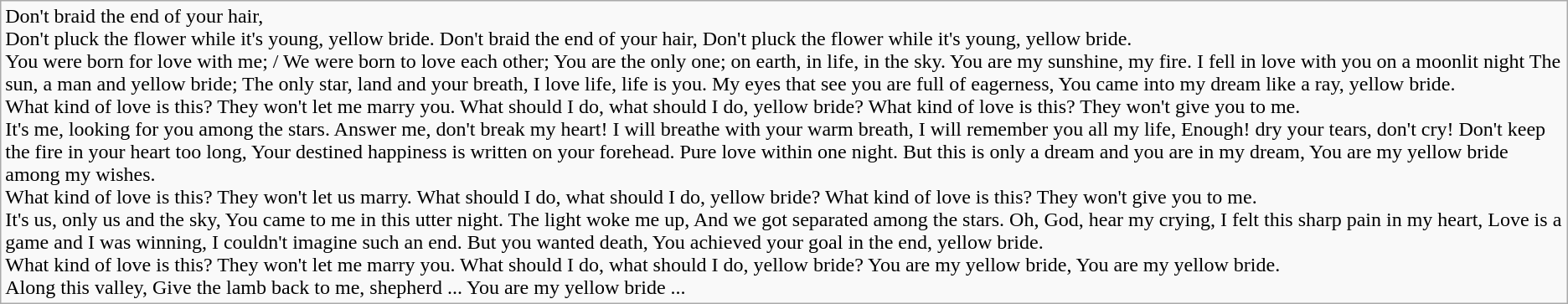<table class="wikitable">
<tr>
<td>Don't braid the end of your hair,<br>Don't pluck the flower while it's young, yellow bride.
Don't braid the end of your hair,
Don't pluck the flower while it's young, yellow bride.<br>You were born for love with me; / We were born to love each other;
You are the only one; on earth, in life, in the sky.
You are my sunshine, my fire.
I fell in love with you on a moonlit night
The sun, a man and yellow bride;
The only star, land and your breath,
I love life, life is you.
My eyes that see you are full of eagerness,
You came into my dream like a ray, yellow bride.<br>What kind of love is this? They won't let me marry you.
What should I do, what should I do, yellow bride?
What kind of love is this? They won't give you to me.<br>It's me, looking for you among the stars.
Answer me, don't break my heart!
I will breathe with your warm breath,
I will remember you all my life,
Enough! dry your tears, don't cry!
Don't keep the fire in your heart too long,
Your destined happiness is written on your forehead.
Pure love within one night.
But this is only a dream and you are in my dream,
You are my yellow bride among my wishes.<br>What kind of love is this? They won't let us marry.
What should I do, what should I do, yellow bride?
What kind of love is this? They won't give you to me.<br>It's us, only us and the sky,
You came to me in this utter night.
The light woke me up,
And we got separated among the stars.
Oh, God, hear my crying,
I felt this sharp pain in my heart,
Love is a game and I was winning,
I couldn't imagine such an end.
But you wanted death,
You achieved your goal in the end, yellow bride.<br>What kind of love is this? They won't let me marry you.
What should I do, what should I do, yellow bride?
You are my yellow bride,
You are my yellow bride.<br>Along this valley,
Give the lamb back to me, shepherd ...
You are my yellow bride ...</td>
</tr>
</table>
